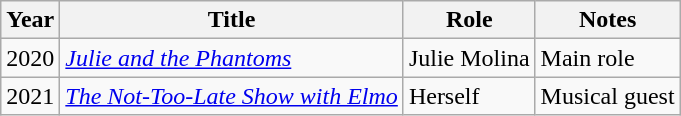<table class="wikitable sortable">
<tr>
<th>Year</th>
<th>Title</th>
<th>Role</th>
<th>Notes</th>
</tr>
<tr>
<td>2020</td>
<td><em><a href='#'>Julie and the Phantoms</a></em></td>
<td>Julie Molina</td>
<td>Main role</td>
</tr>
<tr>
<td>2021</td>
<td><em><a href='#'>The Not-Too-Late Show with Elmo</a></em></td>
<td>Herself</td>
<td>Musical guest</td>
</tr>
</table>
